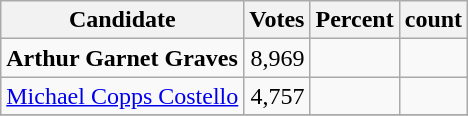<table class="wikitable">
<tr>
<th>Candidate</th>
<th>Votes</th>
<th>Percent</th>
<th>count</th>
</tr>
<tr>
<td style="font-weight:bold;">Arthur Garnet Graves</td>
<td style="text-align:right;">8,969</td>
<td style="text-align:right;"></td>
<td style="text-align:right;"></td>
</tr>
<tr>
<td><a href='#'>Michael Copps Costello</a></td>
<td style="text-align:right;">4,757</td>
<td style="text-align:right;"></td>
<td style="text-align:right;"></td>
</tr>
<tr>
</tr>
</table>
